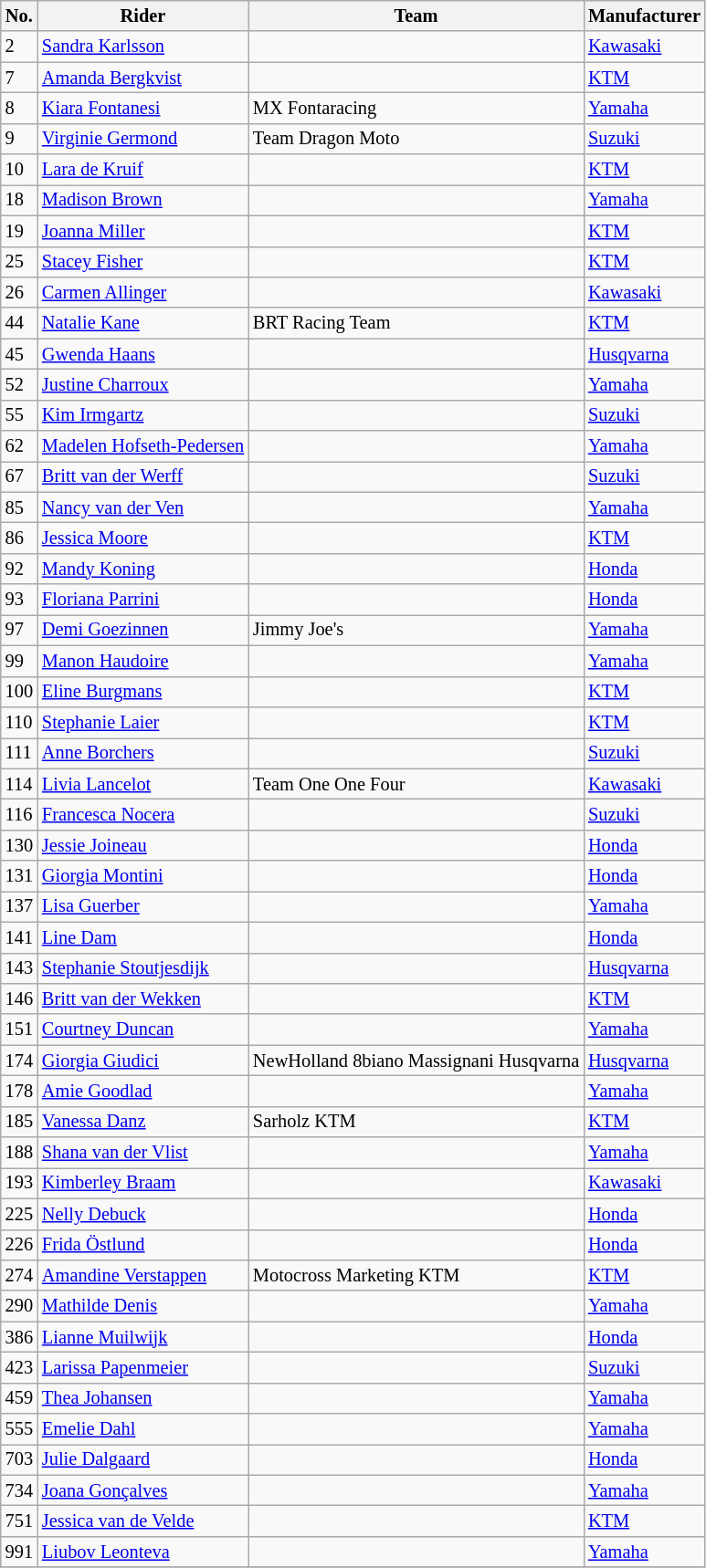<table class="wikitable" style="font-size: 85%;">
<tr>
<th>No.</th>
<th>Rider</th>
<th>Team</th>
<th>Manufacturer</th>
</tr>
<tr>
<td>2</td>
<td> <a href='#'>Sandra Karlsson</a></td>
<td></td>
<td><a href='#'>Kawasaki</a></td>
</tr>
<tr>
<td>7</td>
<td> <a href='#'>Amanda Bergkvist</a></td>
<td></td>
<td><a href='#'>KTM</a></td>
</tr>
<tr>
<td>8</td>
<td> <a href='#'>Kiara Fontanesi</a></td>
<td>MX Fontaracing</td>
<td><a href='#'>Yamaha</a></td>
</tr>
<tr>
<td>9</td>
<td> <a href='#'>Virginie Germond</a></td>
<td>Team Dragon Moto</td>
<td><a href='#'>Suzuki</a></td>
</tr>
<tr>
<td>10</td>
<td> <a href='#'>Lara de Kruif</a></td>
<td></td>
<td><a href='#'>KTM</a></td>
</tr>
<tr>
<td>18</td>
<td> <a href='#'>Madison Brown</a></td>
<td></td>
<td><a href='#'>Yamaha</a></td>
</tr>
<tr>
<td>19</td>
<td> <a href='#'>Joanna Miller</a></td>
<td></td>
<td><a href='#'>KTM</a></td>
</tr>
<tr>
<td>25</td>
<td> <a href='#'>Stacey Fisher</a></td>
<td></td>
<td><a href='#'>KTM</a></td>
</tr>
<tr>
<td>26</td>
<td> <a href='#'>Carmen Allinger</a></td>
<td></td>
<td><a href='#'>Kawasaki</a></td>
</tr>
<tr>
<td>44</td>
<td> <a href='#'>Natalie Kane</a></td>
<td>BRT Racing Team</td>
<td><a href='#'>KTM</a></td>
</tr>
<tr>
<td>45</td>
<td> <a href='#'>Gwenda Haans</a></td>
<td></td>
<td><a href='#'>Husqvarna</a></td>
</tr>
<tr>
<td>52</td>
<td> <a href='#'>Justine Charroux</a></td>
<td></td>
<td><a href='#'>Yamaha</a></td>
</tr>
<tr>
<td>55</td>
<td> <a href='#'>Kim Irmgartz</a></td>
<td></td>
<td><a href='#'>Suzuki</a></td>
</tr>
<tr>
<td>62</td>
<td> <a href='#'>Madelen Hofseth-Pedersen</a></td>
<td></td>
<td><a href='#'>Yamaha</a></td>
</tr>
<tr>
<td>67</td>
<td> <a href='#'>Britt van der Werff</a></td>
<td></td>
<td><a href='#'>Suzuki</a></td>
</tr>
<tr>
<td>85</td>
<td> <a href='#'>Nancy van der Ven</a></td>
<td></td>
<td><a href='#'>Yamaha</a></td>
</tr>
<tr>
<td>86</td>
<td> <a href='#'>Jessica Moore</a></td>
<td></td>
<td><a href='#'>KTM</a></td>
</tr>
<tr>
<td>92</td>
<td> <a href='#'>Mandy Koning</a></td>
<td></td>
<td><a href='#'>Honda</a></td>
</tr>
<tr>
<td>93</td>
<td> <a href='#'>Floriana Parrini</a></td>
<td></td>
<td><a href='#'>Honda</a></td>
</tr>
<tr>
<td>97</td>
<td> <a href='#'>Demi Goezinnen</a></td>
<td>Jimmy Joe's</td>
<td><a href='#'>Yamaha</a></td>
</tr>
<tr>
<td>99</td>
<td> <a href='#'>Manon Haudoire</a></td>
<td></td>
<td><a href='#'>Yamaha</a></td>
</tr>
<tr>
<td>100</td>
<td> <a href='#'>Eline Burgmans</a></td>
<td></td>
<td><a href='#'>KTM</a></td>
</tr>
<tr>
<td>110</td>
<td> <a href='#'>Stephanie Laier</a></td>
<td></td>
<td><a href='#'>KTM</a></td>
</tr>
<tr>
<td>111</td>
<td> <a href='#'>Anne Borchers</a></td>
<td></td>
<td><a href='#'>Suzuki</a></td>
</tr>
<tr>
<td>114</td>
<td> <a href='#'>Livia Lancelot</a></td>
<td>Team One One Four</td>
<td><a href='#'>Kawasaki</a></td>
</tr>
<tr>
<td>116</td>
<td> <a href='#'>Francesca Nocera</a></td>
<td></td>
<td><a href='#'>Suzuki</a></td>
</tr>
<tr>
<td>130</td>
<td> <a href='#'>Jessie Joineau</a></td>
<td></td>
<td><a href='#'>Honda</a></td>
</tr>
<tr>
<td>131</td>
<td> <a href='#'>Giorgia Montini</a></td>
<td></td>
<td><a href='#'>Honda</a></td>
</tr>
<tr>
<td>137</td>
<td> <a href='#'>Lisa Guerber</a></td>
<td></td>
<td><a href='#'>Yamaha</a></td>
</tr>
<tr>
<td>141</td>
<td> <a href='#'>Line Dam</a></td>
<td></td>
<td><a href='#'>Honda</a></td>
</tr>
<tr>
<td>143</td>
<td> <a href='#'>Stephanie Stoutjesdijk</a></td>
<td></td>
<td><a href='#'>Husqvarna</a></td>
</tr>
<tr>
<td>146</td>
<td> <a href='#'>Britt van der Wekken</a></td>
<td></td>
<td><a href='#'>KTM</a></td>
</tr>
<tr>
<td>151</td>
<td> <a href='#'>Courtney Duncan</a></td>
<td></td>
<td><a href='#'>Yamaha</a></td>
</tr>
<tr>
<td>174</td>
<td> <a href='#'>Giorgia Giudici</a></td>
<td>NewHolland 8biano Massignani Husqvarna</td>
<td><a href='#'>Husqvarna</a></td>
</tr>
<tr>
<td>178</td>
<td> <a href='#'>Amie Goodlad</a></td>
<td></td>
<td><a href='#'>Yamaha</a></td>
</tr>
<tr>
<td>185</td>
<td> <a href='#'>Vanessa Danz</a></td>
<td>Sarholz KTM</td>
<td><a href='#'>KTM</a></td>
</tr>
<tr>
<td>188</td>
<td> <a href='#'>Shana van der Vlist</a></td>
<td></td>
<td><a href='#'>Yamaha</a></td>
</tr>
<tr>
<td>193</td>
<td> <a href='#'>Kimberley Braam</a></td>
<td></td>
<td><a href='#'>Kawasaki</a></td>
</tr>
<tr>
<td>225</td>
<td> <a href='#'>Nelly Debuck</a></td>
<td></td>
<td><a href='#'>Honda</a></td>
</tr>
<tr>
<td>226</td>
<td> <a href='#'>Frida Östlund</a></td>
<td></td>
<td><a href='#'>Honda</a></td>
</tr>
<tr>
<td>274</td>
<td> <a href='#'>Amandine Verstappen</a></td>
<td>Motocross Marketing KTM</td>
<td><a href='#'>KTM</a></td>
</tr>
<tr>
<td>290</td>
<td> <a href='#'>Mathilde Denis</a></td>
<td></td>
<td><a href='#'>Yamaha</a></td>
</tr>
<tr>
<td>386</td>
<td> <a href='#'>Lianne Muilwijk</a></td>
<td></td>
<td><a href='#'>Honda</a></td>
</tr>
<tr>
<td>423</td>
<td> <a href='#'>Larissa Papenmeier</a></td>
<td></td>
<td><a href='#'>Suzuki</a></td>
</tr>
<tr>
<td>459</td>
<td> <a href='#'>Thea Johansen</a></td>
<td></td>
<td><a href='#'>Yamaha</a></td>
</tr>
<tr>
<td>555</td>
<td> <a href='#'>Emelie Dahl</a></td>
<td></td>
<td><a href='#'>Yamaha</a></td>
</tr>
<tr>
<td>703</td>
<td> <a href='#'>Julie Dalgaard</a></td>
<td></td>
<td><a href='#'>Honda</a></td>
</tr>
<tr>
<td>734</td>
<td> <a href='#'>Joana Gonçalves</a></td>
<td></td>
<td><a href='#'>Yamaha</a></td>
</tr>
<tr>
<td>751</td>
<td> <a href='#'>Jessica van de Velde</a></td>
<td></td>
<td><a href='#'>KTM</a></td>
</tr>
<tr>
<td>991</td>
<td> <a href='#'>Liubov Leonteva</a></td>
<td></td>
<td><a href='#'>Yamaha</a></td>
</tr>
<tr>
</tr>
</table>
